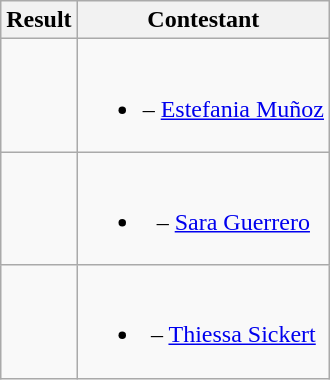<table class="wikitable" style="text-align:center;">
<tr>
<th>Result</th>
<th>Contestant</th>
</tr>
<tr>
<td></td>
<td><br><ul><li> – <a href='#'>Estefania Muñoz</a></li></ul></td>
</tr>
<tr>
<td></td>
<td><br><ul><li> – <a href='#'>Sara Guerrero</a></li></ul></td>
</tr>
<tr>
<td></td>
<td><br><ul><li> – <a href='#'>Thiessa Sickert</a></li></ul></td>
</tr>
</table>
